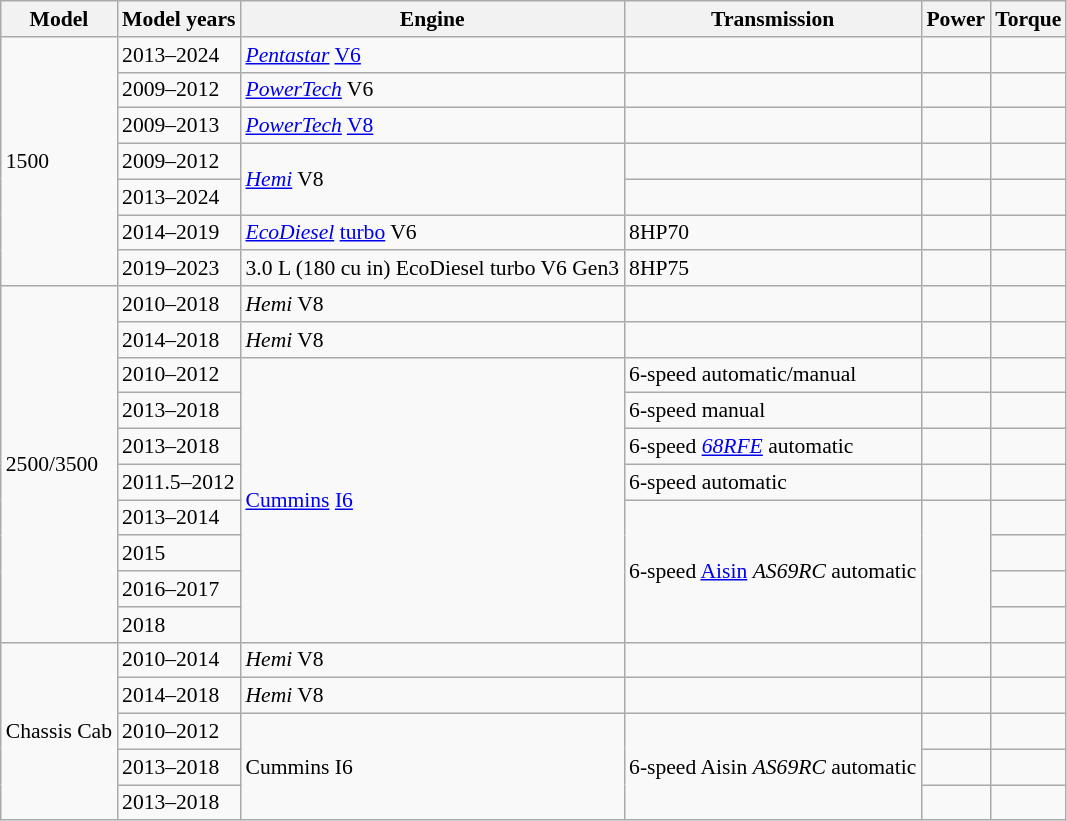<table class="wikitable" style="font-size:90%;">
<tr>
<th>Model</th>
<th>Model years</th>
<th>Engine</th>
<th>Transmission</th>
<th>Power</th>
<th>Torque</th>
</tr>
<tr>
<td rowspan="7">1500</td>
<td>2013–2024</td>
<td> <em><a href='#'>Pentastar</a></em> <a href='#'>V6</a></td>
<td></td>
<td></td>
<td></td>
</tr>
<tr>
<td>2009–2012</td>
<td> <em><a href='#'>PowerTech</a></em> V6</td>
<td></td>
<td></td>
<td></td>
</tr>
<tr>
<td>2009–2013</td>
<td> <em><a href='#'>PowerTech</a></em> <a href='#'>V8</a></td>
<td></td>
<td></td>
<td></td>
</tr>
<tr>
<td>2009–2012</td>
<td rowspan=2> <em><a href='#'>Hemi</a></em> V8</td>
<td></td>
<td></td>
<td></td>
</tr>
<tr>
<td>2013–2024</td>
<td></td>
<td></td>
<td></td>
</tr>
<tr>
<td>2014–2019</td>
<td> <em><a href='#'>EcoDiesel</a></em> <a href='#'>turbo</a> V6</td>
<td>8HP70</td>
<td></td>
<td></td>
</tr>
<tr>
<td>2019–2023</td>
<td>3.0 L (180 cu in) EcoDiesel turbo V6 Gen3</td>
<td>8HP75</td>
<td></td>
<td></td>
</tr>
<tr>
<td rowspan=10>2500/3500</td>
<td>2010–2018</td>
<td> <em>Hemi</em> V8</td>
<td></td>
<td></td>
<td></td>
</tr>
<tr>
<td>2014–2018</td>
<td> <em>Hemi</em> V8</td>
<td></td>
<td></td>
<td></td>
</tr>
<tr>
<td>2010–2012</td>
<td rowspan="8"> <a href='#'>Cummins</a> <a href='#'>I6</a></td>
<td>6-speed automatic/manual</td>
<td></td>
<td></td>
</tr>
<tr>
<td>2013–2018</td>
<td>6-speed manual</td>
<td></td>
<td></td>
</tr>
<tr>
<td>2013–2018</td>
<td>6-speed <em><a href='#'>68RFE</a></em> automatic</td>
<td></td>
<td></td>
</tr>
<tr>
<td>2011.5–2012</td>
<td>6-speed automatic</td>
<td></td>
<td></td>
</tr>
<tr>
<td>2013–2014</td>
<td rowspan="4">6-speed <a href='#'>Aisin</a> <em>AS69RC</em> automatic</td>
<td rowspan="4"></td>
<td></td>
</tr>
<tr>
<td>2015</td>
<td></td>
</tr>
<tr>
<td>2016–2017</td>
<td></td>
</tr>
<tr>
<td>2018</td>
<td></td>
</tr>
<tr>
<td rowspan=5>Chassis Cab</td>
<td>2010–2014</td>
<td> <em>Hemi</em> V8</td>
<td></td>
<td></td>
<td></td>
</tr>
<tr>
<td>2014–2018</td>
<td> <em>Hemi</em> V8</td>
<td></td>
<td></td>
<td></td>
</tr>
<tr>
<td>2010–2012</td>
<td rowspan="3"> Cummins I6</td>
<td rowspan="3">6-speed Aisin <em>AS69RC</em> automatic</td>
<td></td>
<td></td>
</tr>
<tr>
<td>2013–2018</td>
<td></td>
<td></td>
</tr>
<tr>
<td>2013–2018</td>
<td></td>
<td></td>
</tr>
</table>
